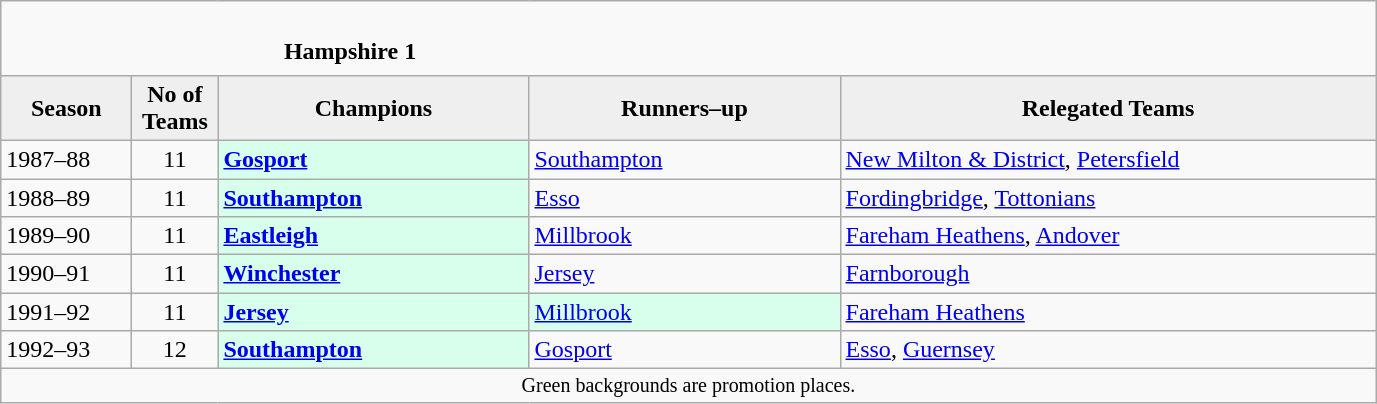<table class="wikitable" style="text-align: left;">
<tr>
<td colspan="11" cellpadding="0" cellspacing="0"><br><table border="0" style="width:100%;" cellpadding="0" cellspacing="0">
<tr>
<td style="width:20%; border:0;"></td>
<td style="border:0;"><strong>Hampshire 1</strong></td>
<td style="width:20%; border:0;"></td>
</tr>
</table>
</td>
</tr>
<tr>
<th style="background:#efefef; width:80px;">Season</th>
<th style="background:#efefef; width:50px;">No of Teams</th>
<th style="background:#efefef; width:200px;">Champions</th>
<th style="background:#efefef; width:200px;">Runners–up</th>
<th style="background:#efefef; width:350px;">Relegated Teams</th>
</tr>
<tr align=left>
<td>1987–88</td>
<td style="text-align: center;">11</td>
<td style="background:#d8ffeb;"><strong><a href='#'>Gosport</a></strong></td>
<td><a href='#'>Southampton</a></td>
<td><a href='#'>New Milton & District</a>, <a href='#'>Petersfield</a></td>
</tr>
<tr>
<td>1988–89</td>
<td style="text-align: center;">11</td>
<td style="background:#d8ffeb;"><strong><a href='#'>Southampton</a></strong></td>
<td><a href='#'>Esso</a></td>
<td><a href='#'>Fordingbridge</a>, <a href='#'>Tottonians</a></td>
</tr>
<tr>
<td>1989–90</td>
<td style="text-align: center;">11</td>
<td style="background:#d8ffeb;"><strong><a href='#'>Eastleigh</a></strong></td>
<td><a href='#'>Millbrook</a></td>
<td><a href='#'>Fareham Heathens</a>, <a href='#'>Andover</a></td>
</tr>
<tr>
<td>1990–91</td>
<td style="text-align: center;">11</td>
<td style="background:#d8ffeb;"><strong><a href='#'>Winchester</a></strong></td>
<td><a href='#'>Jersey</a></td>
<td><a href='#'>Farnborough</a></td>
</tr>
<tr>
<td>1991–92</td>
<td style="text-align: center;">11</td>
<td style="background:#d8ffeb;"><strong><a href='#'>Jersey</a></strong></td>
<td style="background:#d8ffeb;"><a href='#'>Millbrook</a></td>
<td><a href='#'>Fareham Heathens</a></td>
</tr>
<tr>
<td>1992–93</td>
<td style="text-align: center;">12</td>
<td style="background:#d8ffeb;"><strong><a href='#'>Southampton</a></strong></td>
<td><a href='#'>Gosport</a></td>
<td><a href='#'>Esso</a>, <a href='#'>Guernsey</a></td>
</tr>
<tr>
<td colspan="15"  style="border:0; font-size:smaller; text-align:center;">Green backgrounds are promotion places.</td>
</tr>
</table>
